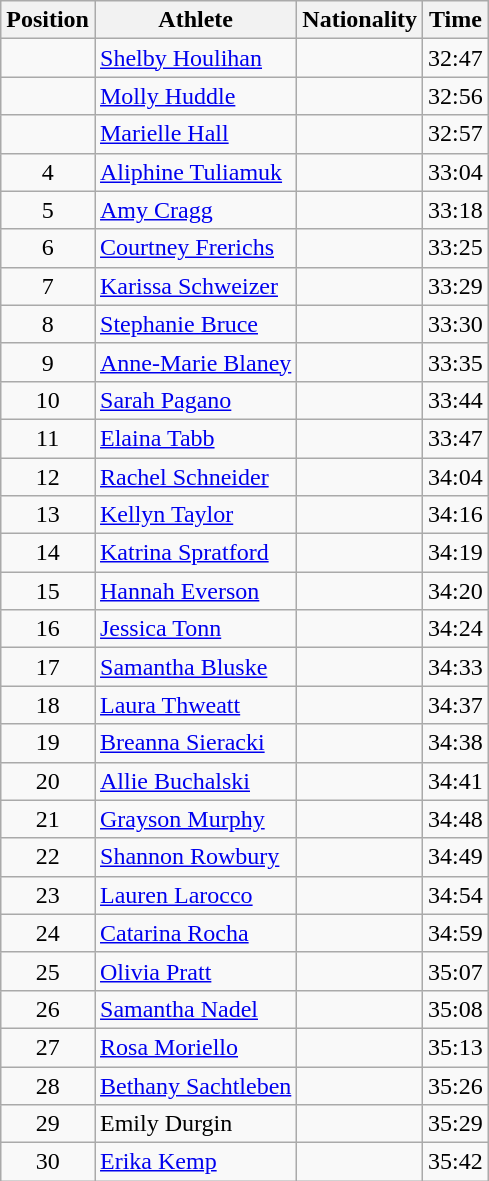<table class="wikitable sortable">
<tr>
<th>Position</th>
<th>Athlete</th>
<th>Nationality</th>
<th>Time</th>
</tr>
<tr>
<td align=center></td>
<td><a href='#'>Shelby Houlihan</a></td>
<td></td>
<td>32:47</td>
</tr>
<tr>
<td align=center></td>
<td><a href='#'>Molly Huddle</a></td>
<td></td>
<td>32:56</td>
</tr>
<tr>
<td align=center></td>
<td><a href='#'>Marielle Hall</a></td>
<td></td>
<td>32:57</td>
</tr>
<tr>
<td align=center>4</td>
<td><a href='#'>Aliphine Tuliamuk</a></td>
<td></td>
<td>33:04</td>
</tr>
<tr>
<td align=center>5</td>
<td><a href='#'>Amy Cragg</a></td>
<td></td>
<td>33:18</td>
</tr>
<tr>
<td align=center>6</td>
<td><a href='#'>Courtney Frerichs</a></td>
<td></td>
<td>33:25</td>
</tr>
<tr>
<td align=center>7</td>
<td><a href='#'>Karissa Schweizer</a></td>
<td></td>
<td>33:29</td>
</tr>
<tr>
<td align=center>8</td>
<td><a href='#'>Stephanie Bruce</a></td>
<td></td>
<td>33:30</td>
</tr>
<tr>
<td align=center>9</td>
<td><a href='#'>Anne-Marie Blaney</a></td>
<td></td>
<td>33:35</td>
</tr>
<tr>
<td align=center>10</td>
<td><a href='#'>Sarah Pagano</a></td>
<td></td>
<td>33:44</td>
</tr>
<tr>
<td align=center>11</td>
<td><a href='#'>Elaina Tabb</a></td>
<td></td>
<td>33:47</td>
</tr>
<tr>
<td align=center>12</td>
<td><a href='#'>Rachel Schneider</a></td>
<td></td>
<td>34:04</td>
</tr>
<tr>
<td align=center>13</td>
<td><a href='#'>Kellyn Taylor</a></td>
<td></td>
<td>34:16</td>
</tr>
<tr>
<td align=center>14</td>
<td><a href='#'>Katrina Spratford</a></td>
<td></td>
<td>34:19</td>
</tr>
<tr>
<td align=center>15</td>
<td><a href='#'>Hannah Everson</a></td>
<td></td>
<td>34:20</td>
</tr>
<tr>
<td align=center>16</td>
<td><a href='#'>Jessica Tonn</a></td>
<td></td>
<td>34:24</td>
</tr>
<tr>
<td align=center>17</td>
<td><a href='#'>Samantha Bluske</a></td>
<td></td>
<td>34:33</td>
</tr>
<tr>
<td align=center>18</td>
<td><a href='#'>Laura Thweatt</a></td>
<td></td>
<td>34:37</td>
</tr>
<tr>
<td align=center>19</td>
<td><a href='#'>Breanna Sieracki</a></td>
<td></td>
<td>34:38</td>
</tr>
<tr>
<td align=center>20</td>
<td><a href='#'>Allie Buchalski</a></td>
<td></td>
<td>34:41</td>
</tr>
<tr>
<td align=center>21</td>
<td><a href='#'>Grayson Murphy</a></td>
<td></td>
<td>34:48</td>
</tr>
<tr>
<td align=center>22</td>
<td><a href='#'>Shannon Rowbury</a></td>
<td></td>
<td>34:49</td>
</tr>
<tr>
<td align=center>23</td>
<td><a href='#'>Lauren Larocco</a></td>
<td></td>
<td>34:54</td>
</tr>
<tr>
<td align=center>24</td>
<td><a href='#'>Catarina Rocha</a></td>
<td></td>
<td>34:59</td>
</tr>
<tr>
<td align=center>25</td>
<td><a href='#'>Olivia Pratt</a></td>
<td></td>
<td>35:07</td>
</tr>
<tr>
<td align=center>26</td>
<td><a href='#'>Samantha Nadel</a></td>
<td></td>
<td>35:08</td>
</tr>
<tr>
<td align=center>27</td>
<td><a href='#'>Rosa Moriello</a></td>
<td></td>
<td>35:13</td>
</tr>
<tr>
<td align=center>28</td>
<td><a href='#'>Bethany Sachtleben</a></td>
<td></td>
<td>35:26</td>
</tr>
<tr>
<td align=center>29</td>
<td>Emily Durgin</td>
<td></td>
<td>35:29</td>
</tr>
<tr>
<td align=center>30</td>
<td><a href='#'>Erika Kemp</a></td>
<td></td>
<td>35:42</td>
</tr>
</table>
